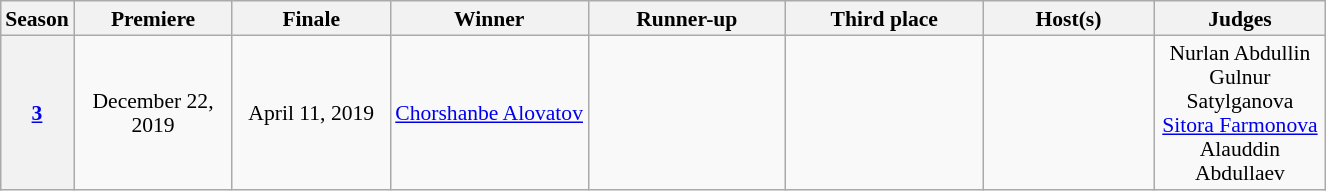<table class="wikitable" style="margin-left: auto; margin-right: auto; text-align:center; font-size:90%; line-height:16px;" width="70%">
<tr>
<th width="05%">Season</th>
<th width="12%">Premiere</th>
<th width="12%">Finale</th>
<th width="15%">Winner</th>
<th width="15%">Runner-up</th>
<th width="15%">Third place</th>
<th width="13%">Host(s)</th>
<th width="13%">Judges</th>
</tr>
<tr>
<th><a href='#'>3</a></th>
<td>December 22, 2019</td>
<td>April 11, 2019</td>
<td><a href='#'>Chorshanbe Alovatov</a></td>
<td></td>
<td></td>
<td></td>
<td>Nurlan Abdullin<br>Gulnur Satylganova
<a href='#'>Sitora Farmonova</a>
Alauddin Abdullaev</td>
</tr>
</table>
